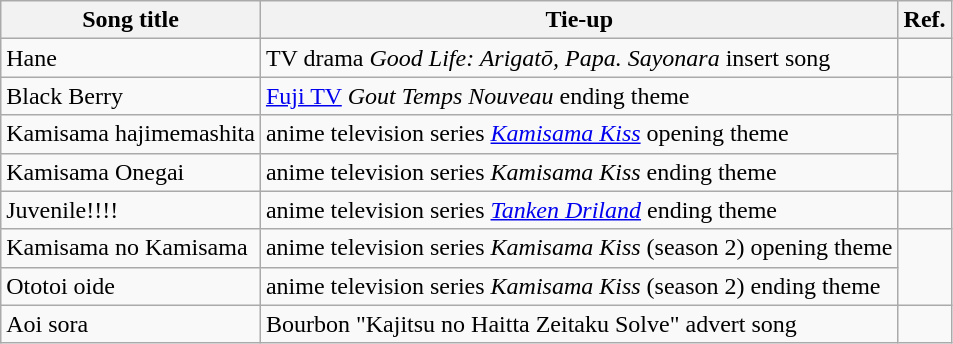<table class="wikitable">
<tr>
<th>Song title</th>
<th>Tie-up</th>
<th>Ref.</th>
</tr>
<tr>
<td>Hane</td>
<td>TV drama <em>Good Life: Arigatō, Papa. Sayonara</em> insert song</td>
<td></td>
</tr>
<tr>
<td>Black Berry</td>
<td><a href='#'>Fuji TV</a> <em>Gout Temps Nouveau</em> ending theme</td>
<td></td>
</tr>
<tr>
<td>Kamisama hajimemashita</td>
<td>anime television series <em><a href='#'>Kamisama Kiss</a></em> opening theme</td>
<td rowspan="2"></td>
</tr>
<tr>
<td>Kamisama Onegai</td>
<td>anime television series <em>Kamisama Kiss</em> ending theme</td>
</tr>
<tr>
<td>Juvenile!!!!</td>
<td>anime television series <em><a href='#'>Tanken Driland</a></em> ending theme</td>
<td></td>
</tr>
<tr>
<td>Kamisama no Kamisama</td>
<td>anime television series <em>Kamisama Kiss</em> (season 2) opening theme</td>
<td rowspan="2"></td>
</tr>
<tr>
<td>Ototoi oide</td>
<td>anime television series <em>Kamisama Kiss</em> (season 2) ending theme</td>
</tr>
<tr>
<td>Aoi sora</td>
<td>Bourbon "Kajitsu no Haitta Zeitaku Solve" advert song</td>
<td></td>
</tr>
</table>
